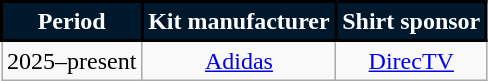<table class="wikitable" style="text-align:center">
<tr>
<th style="background:#00182C;color:#FFFFFF;border:2px solid #000000">Period</th>
<th style="background:#00182C;color:#FFFFFF;border:2px solid #000000">Kit manufacturer</th>
<th style="background:#00182C;color:#FFFFFF;border:2px solid #000000">Shirt sponsor</th>
</tr>
<tr>
<td>2025–present</td>
<td><a href='#'>Adidas</a></td>
<td><a href='#'>DirecTV</a></td>
</tr>
</table>
